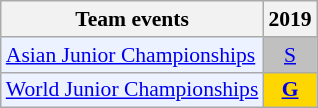<table style='font-size: 90%; text-align:center;' class='wikitable'>
<tr>
<th>Team events</th>
<th>2019</th>
</tr>
<tr>
<td bgcolor="#ECF2FF"; align="left"><a href='#'>Asian Junior Championships</a></td>
<td bgcolor=silver><a href='#'>S</a></td>
</tr>
<tr>
<td bgcolor="#ECF2FF"; align="left"><a href='#'>World Junior Championships</a></td>
<td bgcolor=gold><a href='#'><strong>G</strong></a></td>
</tr>
</table>
